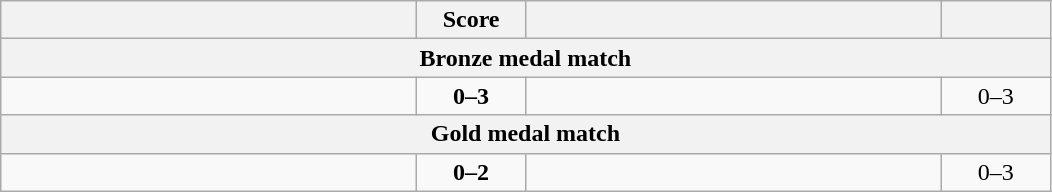<table class="wikitable" style="text-align: left;">
<tr>
<th align="right" width="270"></th>
<th width="65">Score</th>
<th align="left" width="270"></th>
<th width="65"></th>
</tr>
<tr>
<th colspan=4>Bronze medal match</th>
</tr>
<tr>
<td></td>
<td align="center"><strong>0–3</strong></td>
<td><strong></strong></td>
<td align=center>0–3 <strong></strong></td>
</tr>
<tr>
<th colspan=4>Gold medal match</th>
</tr>
<tr>
<td></td>
<td align="center"><strong>0–2</strong></td>
<td><strong></strong></td>
<td align=center>0–3 <strong></strong></td>
</tr>
</table>
